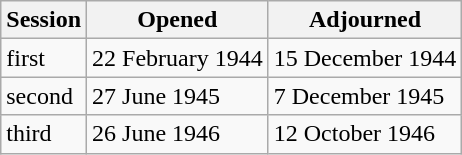<table class="wikitable">
<tr>
<th>Session</th>
<th>Opened</th>
<th>Adjourned</th>
</tr>
<tr>
<td>first</td>
<td>22 February 1944</td>
<td>15 December 1944</td>
</tr>
<tr>
<td>second</td>
<td>27 June 1945</td>
<td>7 December 1945</td>
</tr>
<tr>
<td>third</td>
<td>26 June 1946</td>
<td>12 October 1946</td>
</tr>
</table>
